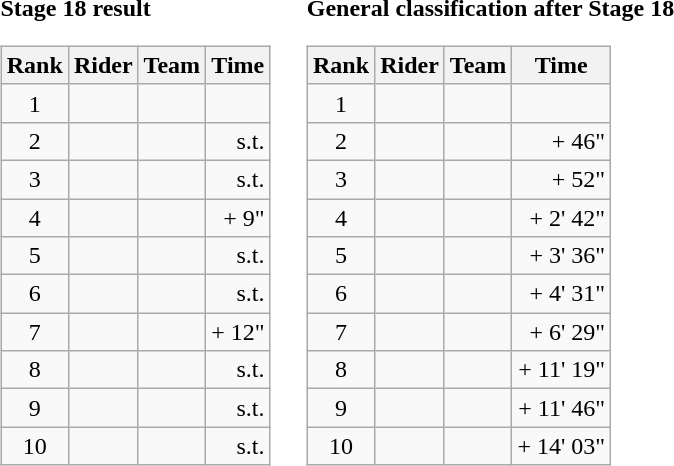<table>
<tr>
<td><strong>Stage 18 result</strong><br><table class="wikitable">
<tr>
<th scope="col">Rank</th>
<th scope="col">Rider</th>
<th scope="col">Team</th>
<th scope="col">Time</th>
</tr>
<tr>
<td style="text-align:center;">1</td>
<td></td>
<td></td>
<td style="text-align:right;"></td>
</tr>
<tr>
<td style="text-align:center;">2</td>
<td></td>
<td></td>
<td style="text-align:right;">s.t.</td>
</tr>
<tr>
<td style="text-align:center;">3</td>
<td></td>
<td></td>
<td style="text-align:right;">s.t.</td>
</tr>
<tr>
<td style="text-align:center;">4</td>
<td></td>
<td></td>
<td style="text-align:right;">+ 9"</td>
</tr>
<tr>
<td style="text-align:center;">5</td>
<td></td>
<td></td>
<td style="text-align:right;">s.t.</td>
</tr>
<tr>
<td style="text-align:center;">6</td>
<td></td>
<td></td>
<td style="text-align:right;">s.t.</td>
</tr>
<tr>
<td style="text-align:center;">7</td>
<td></td>
<td></td>
<td style="text-align:right;">+ 12"</td>
</tr>
<tr>
<td style="text-align:center;">8</td>
<td></td>
<td></td>
<td style="text-align:right;">s.t.</td>
</tr>
<tr>
<td style="text-align:center;">9</td>
<td></td>
<td></td>
<td style="text-align:right;">s.t.</td>
</tr>
<tr>
<td style="text-align:center;">10</td>
<td></td>
<td></td>
<td style="text-align:right;">s.t.</td>
</tr>
</table>
</td>
<td></td>
<td><strong>General classification after Stage 18</strong><br><table class="wikitable">
<tr>
<th scope="col">Rank</th>
<th scope="col">Rider</th>
<th scope="col">Team</th>
<th scope="col">Time</th>
</tr>
<tr>
<td style="text-align:center;">1</td>
<td></td>
<td></td>
<td style="text-align:right;"></td>
</tr>
<tr>
<td style="text-align:center;">2</td>
<td></td>
<td></td>
<td style="text-align:right;">+ 46"</td>
</tr>
<tr>
<td style="text-align:center;">3</td>
<td></td>
<td></td>
<td style="text-align:right;">+ 52"</td>
</tr>
<tr>
<td style="text-align:center;">4</td>
<td></td>
<td></td>
<td style="text-align:right;">+ 2' 42"</td>
</tr>
<tr>
<td style="text-align:center;">5</td>
<td></td>
<td></td>
<td style="text-align:right;">+ 3' 36"</td>
</tr>
<tr>
<td style="text-align:center;">6</td>
<td></td>
<td></td>
<td style="text-align:right;">+ 4' 31"</td>
</tr>
<tr>
<td style="text-align:center;">7</td>
<td></td>
<td></td>
<td style="text-align:right;">+ 6' 29"</td>
</tr>
<tr>
<td style="text-align:center;">8</td>
<td></td>
<td></td>
<td style="text-align:right;">+ 11' 19"</td>
</tr>
<tr>
<td style="text-align:center;">9</td>
<td></td>
<td></td>
<td style="text-align:right;">+ 11' 46"</td>
</tr>
<tr>
<td style="text-align:center;">10</td>
<td></td>
<td></td>
<td style="text-align:right;">+ 14' 03"</td>
</tr>
</table>
</td>
</tr>
</table>
